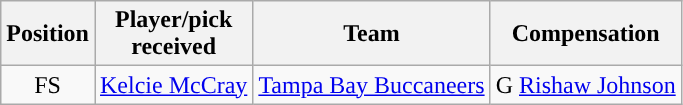<table class="wikitable sortable" style="text-align:center">
<tr>
<th>Position</th>
<th>Player/pick<br>received</th>
<th>Team</th>
<th>Compensation</th>
</tr>
<tr>
<td>FS</td>
<td><a href='#'>Kelcie McCray</a></td>
<td><a href='#'>Tampa Bay Buccaneers</a></td>
<td>G <a href='#'>Rishaw Johnson</a></td>
</tr>
</table>
